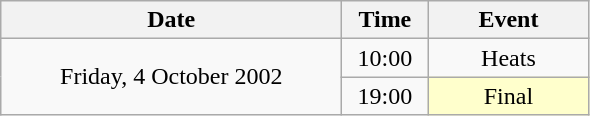<table class = "wikitable" style="text-align:center;">
<tr>
<th width=220>Date</th>
<th width=50>Time</th>
<th width=100>Event</th>
</tr>
<tr>
<td rowspan=2>Friday, 4 October 2002</td>
<td>10:00</td>
<td>Heats</td>
</tr>
<tr>
<td>19:00</td>
<td bgcolor=ffffcc>Final</td>
</tr>
</table>
